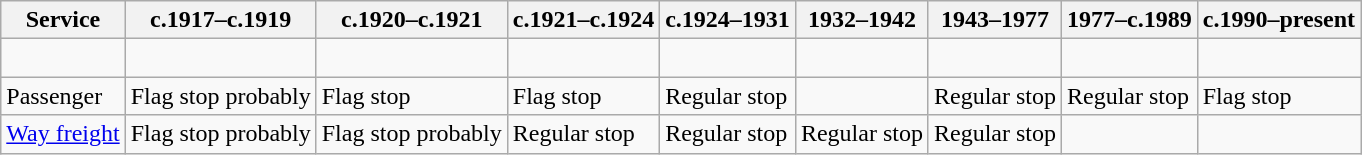<table class="wikitable">
<tr>
<th>Service</th>
<th>c.1917–c.1919</th>
<th>c.1920–c.1921</th>
<th>c.1921–c.1924</th>
<th>c.1924–1931</th>
<th>1932–1942</th>
<th>1943–1977</th>
<th>1977–c.1989</th>
<th>c.1990–present</th>
</tr>
<tr>
<td></td>
<td></td>
<td></td>
<td></td>
<td></td>
<td></td>
<td><br></td>
<td></td>
<td></td>
</tr>
<tr>
<td>Passenger</td>
<td>Flag stop probably</td>
<td>Flag stop</td>
<td>Flag stop</td>
<td>Regular stop</td>
<td></td>
<td>Regular stop</td>
<td>Regular stop</td>
<td>Flag stop</td>
</tr>
<tr>
<td><a href='#'>Way freight</a></td>
<td>Flag stop probably</td>
<td>Flag stop probably</td>
<td>Regular stop</td>
<td>Regular stop</td>
<td>Regular stop</td>
<td>Regular stop</td>
<td></td>
<td></td>
</tr>
</table>
